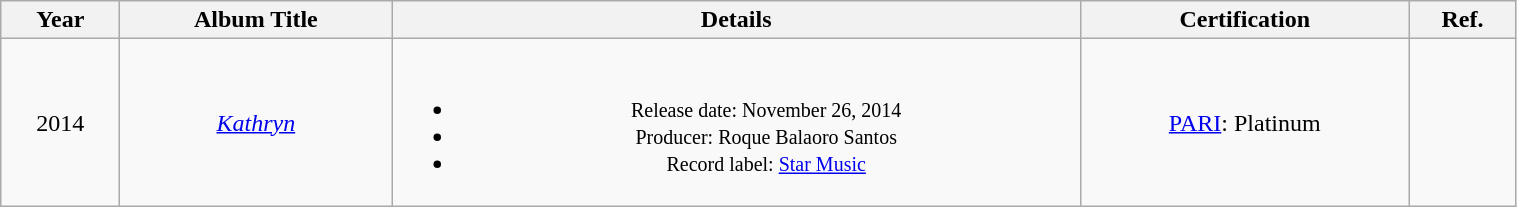<table class="wikitable"  style="text-align:center; width:80%;">
<tr>
<th>Year</th>
<th>Album Title</th>
<th>Details</th>
<th>Certification</th>
<th>Ref.</th>
</tr>
<tr>
<td>2014</td>
<td><em><a href='#'>Kathryn</a></em></td>
<td><br><ul><li><small>Release date: November 26, 2014</small></li><li><small>Producer: Roque Balaoro Santos </small></li><li><small>Record label: <a href='#'>Star Music</a></small></li></ul></td>
<td><a href='#'>PARI</a>: Platinum</td>
<td></td>
</tr>
</table>
